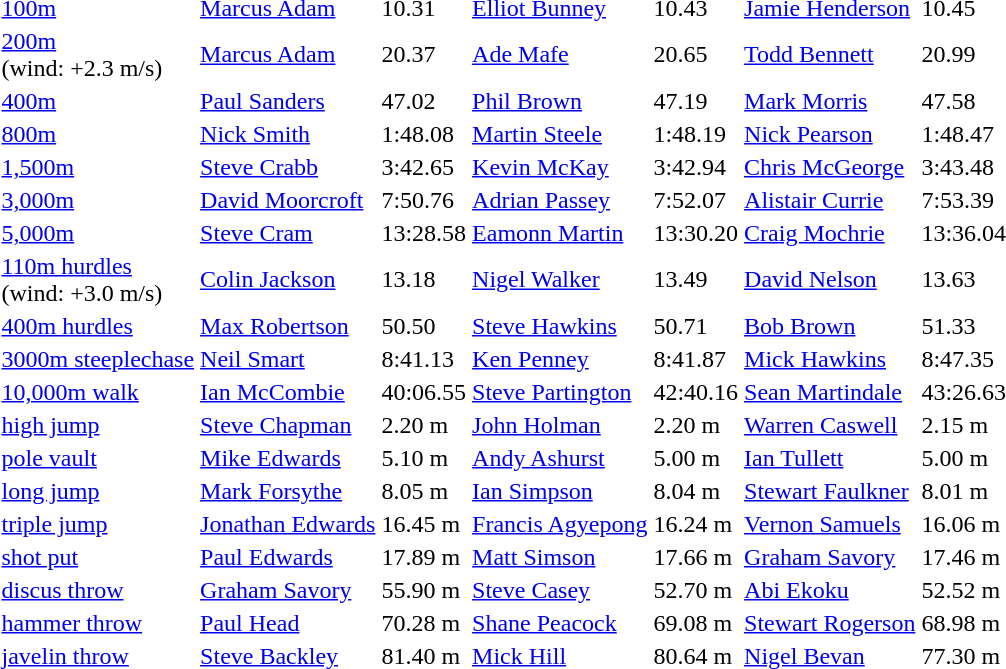<table>
<tr>
<td><a href='#'>100m</a></td>
<td><a href='#'>Marcus Adam</a></td>
<td>10.31</td>
<td> <a href='#'>Elliot Bunney</a></td>
<td>10.43</td>
<td> <a href='#'>Jamie Henderson</a></td>
<td>10.45</td>
</tr>
<tr>
<td><a href='#'>200m</a><br>(wind: +2.3 m/s)</td>
<td><a href='#'>Marcus Adam</a></td>
<td>20.37 </td>
<td><a href='#'>Ade Mafe</a></td>
<td>20.65 </td>
<td><a href='#'>Todd Bennett</a></td>
<td>20.99 </td>
</tr>
<tr>
<td><a href='#'>400m</a></td>
<td><a href='#'>Paul Sanders</a></td>
<td>47.02</td>
<td><a href='#'>Phil Brown</a></td>
<td>47.19</td>
<td><a href='#'>Mark Morris</a></td>
<td>47.58</td>
</tr>
<tr>
<td><a href='#'>800m</a></td>
<td> <a href='#'>Nick Smith</a></td>
<td>1:48.08</td>
<td><a href='#'>Martin Steele</a></td>
<td>1:48.19</td>
<td><a href='#'>Nick Pearson</a></td>
<td>1:48.47</td>
</tr>
<tr>
<td><a href='#'>1,500m</a></td>
<td><a href='#'>Steve Crabb</a></td>
<td>3:42.65</td>
<td><a href='#'>Kevin McKay</a></td>
<td>3:42.94</td>
<td><a href='#'>Chris McGeorge</a></td>
<td>3:43.48</td>
</tr>
<tr>
<td><a href='#'>3,000m</a></td>
<td><a href='#'>David Moorcroft</a></td>
<td>7:50.76</td>
<td><a href='#'>Adrian Passey</a></td>
<td>7:52.07</td>
<td> <a href='#'>Alistair Currie</a></td>
<td>7:53.39</td>
</tr>
<tr>
<td><a href='#'>5,000m</a></td>
<td><a href='#'>Steve Cram</a></td>
<td>13:28.58</td>
<td><a href='#'>Eamonn Martin</a></td>
<td>13:30.20</td>
<td><a href='#'>Craig Mochrie</a></td>
<td>13:36.04</td>
</tr>
<tr>
<td><a href='#'>110m hurdles</a><br>(wind: +3.0 m/s)</td>
<td> <a href='#'>Colin Jackson</a></td>
<td>13.18 </td>
<td> <a href='#'>Nigel Walker</a></td>
<td>13.49 </td>
<td><a href='#'>David Nelson</a></td>
<td>13.63 </td>
</tr>
<tr>
<td><a href='#'>400m hurdles</a></td>
<td><a href='#'>Max Robertson</a></td>
<td>50.50</td>
<td><a href='#'>Steve Hawkins</a></td>
<td>50.71</td>
<td><a href='#'>Bob Brown</a></td>
<td>51.33</td>
</tr>
<tr>
<td><a href='#'>3000m steeplechase</a></td>
<td><a href='#'>Neil Smart</a></td>
<td>8:41.13</td>
<td><a href='#'>Ken Penney</a></td>
<td>8:41.87</td>
<td><a href='#'>Mick Hawkins</a></td>
<td>8:47.35</td>
</tr>
<tr>
<td><a href='#'>10,000m walk</a></td>
<td><a href='#'>Ian McCombie</a></td>
<td>40:06.55</td>
<td><a href='#'>Steve Partington</a></td>
<td>42:40.16</td>
<td><a href='#'>Sean Martindale</a></td>
<td>43:26.63</td>
</tr>
<tr>
<td><a href='#'>high jump</a></td>
<td><a href='#'>Steve Chapman</a></td>
<td>2.20 m</td>
<td><a href='#'>John Holman</a></td>
<td>2.20 m</td>
<td><a href='#'>Warren Caswell</a></td>
<td>2.15 m</td>
</tr>
<tr>
<td><a href='#'>pole vault</a></td>
<td><a href='#'>Mike Edwards</a></td>
<td>5.10 m</td>
<td><a href='#'>Andy Ashurst</a></td>
<td>5.00 m</td>
<td><a href='#'>Ian Tullett</a></td>
<td>5.00 m</td>
</tr>
<tr>
<td><a href='#'>long jump</a></td>
<td><a href='#'>Mark Forsythe</a></td>
<td>8.05 m </td>
<td><a href='#'>Ian Simpson</a></td>
<td>8.04 m </td>
<td><a href='#'>Stewart Faulkner</a></td>
<td>8.01 m </td>
</tr>
<tr>
<td><a href='#'>triple jump</a></td>
<td><a href='#'>Jonathan Edwards</a></td>
<td>16.45 m </td>
<td><a href='#'>Francis Agyepong</a></td>
<td>16.24 m </td>
<td><a href='#'>Vernon Samuels</a></td>
<td>16.06 m </td>
</tr>
<tr>
<td><a href='#'>shot put</a></td>
<td> <a href='#'>Paul Edwards</a></td>
<td>17.89 m</td>
<td><a href='#'>Matt Simson</a></td>
<td>17.66 m</td>
<td><a href='#'>Graham Savory</a></td>
<td>17.46 m</td>
</tr>
<tr>
<td><a href='#'>discus throw</a></td>
<td><a href='#'>Graham Savory</a></td>
<td>55.90 m</td>
<td><a href='#'>Steve Casey</a></td>
<td>52.70 m</td>
<td><a href='#'>Abi Ekoku</a></td>
<td>52.52 m</td>
</tr>
<tr>
<td><a href='#'>hammer throw</a></td>
<td><a href='#'>Paul Head</a></td>
<td>70.28 m</td>
<td><a href='#'>Shane Peacock</a></td>
<td>69.08 m</td>
<td><a href='#'>Stewart Rogerson</a></td>
<td>68.98 m</td>
</tr>
<tr>
<td><a href='#'>javelin throw</a></td>
<td><a href='#'>Steve Backley</a></td>
<td>81.40 m</td>
<td><a href='#'>Mick Hill</a></td>
<td>80.64 m</td>
<td><a href='#'>Nigel Bevan</a></td>
<td>77.30 m</td>
</tr>
</table>
